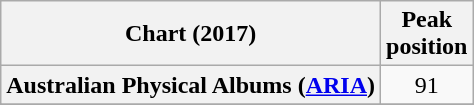<table class="wikitable sortable plainrowheaders" style="text-align:center">
<tr>
<th scope="col">Chart (2017)</th>
<th scope="col">Peak<br> position</th>
</tr>
<tr>
<th scope="row">Australian Physical Albums (<a href='#'>ARIA</a>)</th>
<td>91</td>
</tr>
<tr>
</tr>
<tr>
</tr>
<tr>
</tr>
<tr>
</tr>
<tr>
</tr>
<tr>
</tr>
<tr>
</tr>
<tr>
</tr>
<tr>
</tr>
<tr>
</tr>
<tr>
</tr>
<tr>
</tr>
<tr>
</tr>
<tr>
</tr>
<tr>
</tr>
<tr>
</tr>
</table>
